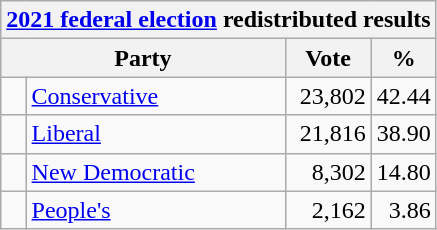<table class="wikitable">
<tr>
<th colspan="4"><a href='#'>2021 federal election</a> redistributed results</th>
</tr>
<tr>
<th bgcolor="#DDDDFF" width="130px" colspan="2">Party</th>
<th bgcolor="#DDDDFF" width="50px">Vote</th>
<th bgcolor="#DDDDFF" width="30px">%</th>
</tr>
<tr>
<td> </td>
<td><a href='#'>Conservative</a></td>
<td align=right>23,802</td>
<td align=right>42.44</td>
</tr>
<tr>
<td> </td>
<td><a href='#'>Liberal</a></td>
<td align=right>21,816</td>
<td align=right>38.90</td>
</tr>
<tr>
<td> </td>
<td><a href='#'>New Democratic</a></td>
<td align=right>8,302</td>
<td align=right>14.80</td>
</tr>
<tr>
<td> </td>
<td><a href='#'>People's</a></td>
<td align=right>2,162</td>
<td align=right>3.86</td>
</tr>
</table>
